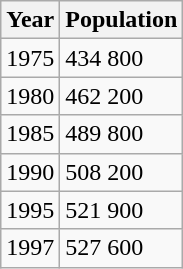<table class="wikitable">
<tr>
<th>Year</th>
<th>Population</th>
</tr>
<tr>
<td>1975</td>
<td>434 800</td>
</tr>
<tr>
<td>1980</td>
<td>462 200</td>
</tr>
<tr>
<td>1985</td>
<td>489 800</td>
</tr>
<tr>
<td>1990</td>
<td>508 200</td>
</tr>
<tr>
<td>1995</td>
<td>521 900</td>
</tr>
<tr>
<td>1997</td>
<td>527 600</td>
</tr>
</table>
